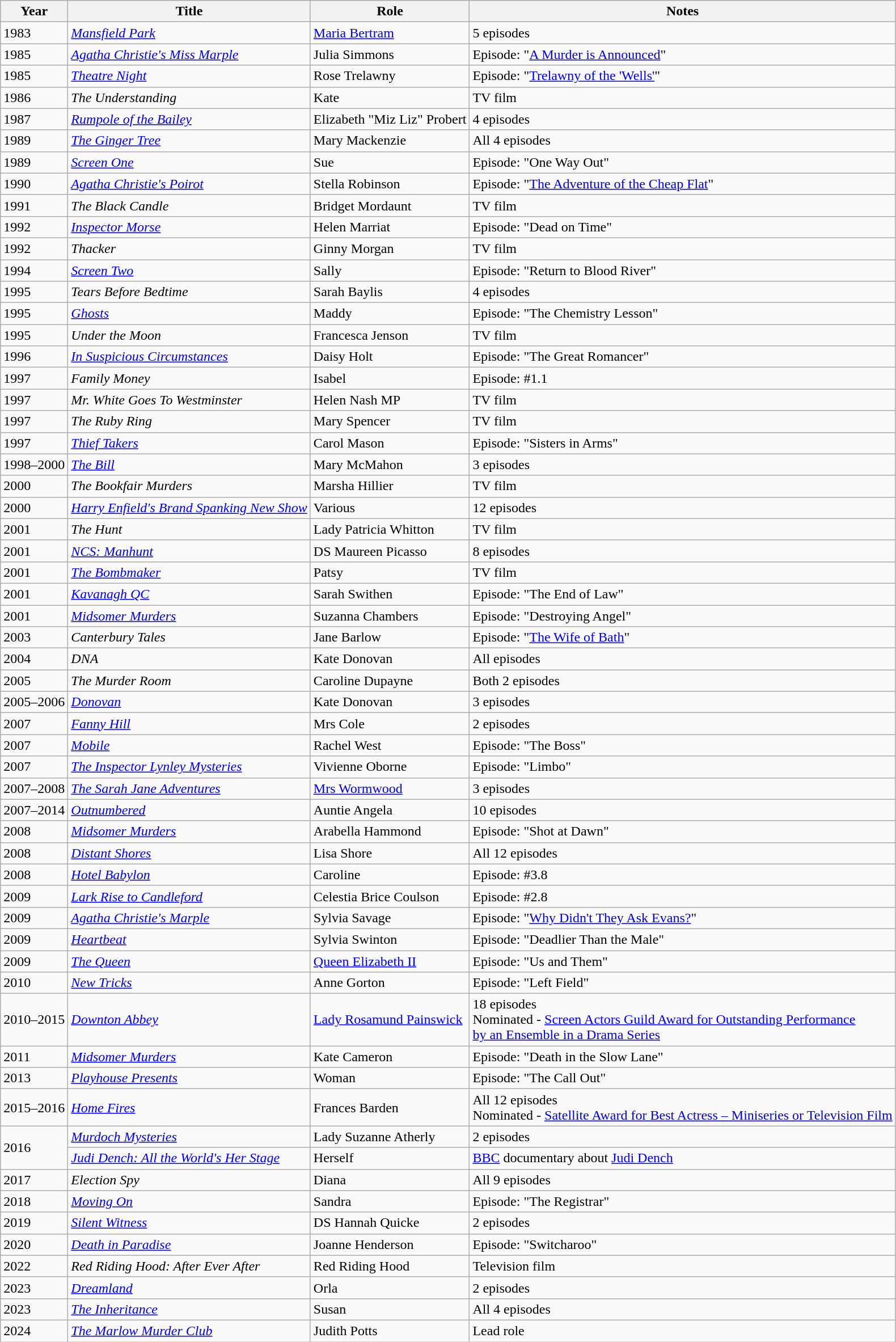<table class="wikitable sortable">
<tr>
<th>Year</th>
<th>Title</th>
<th>Role</th>
<th class="sortable">Notes</th>
</tr>
<tr>
<td>1983</td>
<td><em><a href='#'>Mansfield Park</a></em></td>
<td><a href='#'>Maria Bertram</a></td>
<td>5 episodes</td>
</tr>
<tr>
<td>1985</td>
<td><em><a href='#'>Agatha Christie's Miss Marple</a></em></td>
<td>Julia Simmons</td>
<td>Episode: "<a href='#'>A Murder is Announced</a>"</td>
</tr>
<tr>
<td>1985</td>
<td><em><a href='#'>Theatre Night</a></em></td>
<td>Rose Trelawny</td>
<td>Episode: "<a href='#'>Trelawny of the 'Wells'</a>"</td>
</tr>
<tr>
<td>1986</td>
<td><em>The Understanding</em></td>
<td>Kate</td>
<td>TV film</td>
</tr>
<tr>
<td>1987</td>
<td><em><a href='#'>Rumpole of the Bailey</a></em></td>
<td>Elizabeth "Miz Liz" Probert</td>
<td>4 episodes</td>
</tr>
<tr>
<td>1989</td>
<td><em><a href='#'>The Ginger Tree</a></em></td>
<td>Mary Mackenzie</td>
<td>All 4 episodes</td>
</tr>
<tr>
<td>1989</td>
<td><em><a href='#'>Screen One</a></em></td>
<td>Sue</td>
<td>Episode: "One Way Out"</td>
</tr>
<tr>
<td>1990</td>
<td><em><a href='#'>Agatha Christie's Poirot</a></em></td>
<td>Stella Robinson</td>
<td>Episode: "<a href='#'>The Adventure of the Cheap Flat</a>"</td>
</tr>
<tr>
<td>1991</td>
<td><em>The Black Candle</em></td>
<td>Bridget Mordaunt</td>
<td>TV film</td>
</tr>
<tr>
<td>1992</td>
<td><em><a href='#'>Inspector Morse</a></em></td>
<td>Helen Marriat</td>
<td>Episode: "Dead on Time"</td>
</tr>
<tr>
<td>1992</td>
<td><em>Thacker</em></td>
<td>Ginny Morgan</td>
<td>TV film</td>
</tr>
<tr>
<td>1994</td>
<td><em><a href='#'>Screen Two</a></em></td>
<td>Sally</td>
<td>Episode: "Return to Blood River"</td>
</tr>
<tr>
<td>1995</td>
<td><em>Tears Before Bedtime</em></td>
<td>Sarah Baylis</td>
<td>4 episodes</td>
</tr>
<tr>
<td>1995</td>
<td><em><a href='#'>Ghosts</a></em></td>
<td>Maddy</td>
<td>Episode: "The Chemistry Lesson"</td>
</tr>
<tr>
<td>1995</td>
<td><em>Under the Moon</em></td>
<td>Francesca Jenson</td>
<td>TV film</td>
</tr>
<tr>
<td>1996</td>
<td><em><a href='#'>In Suspicious Circumstances</a></em></td>
<td>Daisy Holt</td>
<td>Episode: "The Great Romancer"</td>
</tr>
<tr>
<td>1997</td>
<td><em>Family Money</em></td>
<td>Isabel</td>
<td>Episode: #1.1</td>
</tr>
<tr>
<td>1997</td>
<td><em>Mr. White Goes To Westminster</em></td>
<td>Helen Nash MP</td>
<td>TV film</td>
</tr>
<tr>
<td>1997</td>
<td><em>The Ruby Ring</em></td>
<td>Mary Spencer</td>
<td>TV film</td>
</tr>
<tr>
<td>1997</td>
<td><em><a href='#'>Thief Takers</a></em></td>
<td>Carol Mason</td>
<td>Episode: "Sisters in Arms"</td>
</tr>
<tr>
<td>1998–2000</td>
<td><em><a href='#'>The Bill</a></em></td>
<td>Mary McMahon</td>
<td>3 episodes</td>
</tr>
<tr>
<td>2000</td>
<td><em>The Bookfair Murders</em></td>
<td>Marsha Hillier</td>
<td>TV film</td>
</tr>
<tr>
<td>2000</td>
<td><em><a href='#'>Harry Enfield's Brand Spanking New Show</a></em></td>
<td>Various</td>
<td>12 episodes</td>
</tr>
<tr>
<td>2001</td>
<td><em>The Hunt</em></td>
<td>Lady Patricia Whitton</td>
<td>TV film</td>
</tr>
<tr>
<td>2001</td>
<td><em><a href='#'>NCS: Manhunt</a></em></td>
<td>DS Maureen Picasso</td>
<td>8 episodes</td>
</tr>
<tr>
<td>2001</td>
<td><em><a href='#'>The Bombmaker</a></em></td>
<td>Patsy</td>
<td>TV film</td>
</tr>
<tr>
<td>2001</td>
<td><em><a href='#'>Kavanagh QC</a></em></td>
<td>Sarah Swithen</td>
<td>Episode: "The End of Law"</td>
</tr>
<tr>
<td>2001</td>
<td><em><a href='#'>Midsomer Murders</a></em></td>
<td>Suzanna Chambers</td>
<td>Episode: "Destroying Angel"</td>
</tr>
<tr>
<td>2003</td>
<td><em>Canterbury Tales</em></td>
<td>Jane Barlow</td>
<td>Episode: "<a href='#'>The Wife of Bath</a>"</td>
</tr>
<tr>
<td>2004</td>
<td><em>DNA</em></td>
<td>Kate Donovan</td>
<td>All episodes</td>
</tr>
<tr>
<td>2005</td>
<td><em>The Murder Room</em></td>
<td>Caroline Dupayne</td>
<td>Both 2 episodes</td>
</tr>
<tr>
<td>2005–2006</td>
<td><em><a href='#'>Donovan</a></em></td>
<td>Kate Donovan</td>
<td>3 episodes</td>
</tr>
<tr>
<td>2007</td>
<td><em><a href='#'>Fanny Hill</a></em></td>
<td>Mrs Cole</td>
<td>2 episodes</td>
</tr>
<tr>
<td>2007</td>
<td><em><a href='#'>Mobile</a></em></td>
<td>Rachel West</td>
<td>Episode: "The Boss"</td>
</tr>
<tr>
<td>2007</td>
<td><em><a href='#'>The Inspector Lynley Mysteries</a></em></td>
<td>Vivienne Oborne</td>
<td>Episode: "Limbo"</td>
</tr>
<tr>
<td>2007–2008</td>
<td><em><a href='#'>The Sarah Jane Adventures</a></em></td>
<td><a href='#'>Mrs Wormwood</a></td>
<td>3 episodes</td>
</tr>
<tr>
<td>2007–2014</td>
<td><em><a href='#'>Outnumbered</a></em></td>
<td>Auntie Angela</td>
<td>10 episodes</td>
</tr>
<tr>
<td>2008</td>
<td><em><a href='#'>Midsomer Murders</a></em></td>
<td>Arabella Hammond</td>
<td>Episode: "Shot at Dawn"</td>
</tr>
<tr>
<td>2008</td>
<td><em><a href='#'>Distant Shores</a></em></td>
<td>Lisa Shore</td>
<td>All 12 episodes</td>
</tr>
<tr>
<td>2008</td>
<td><em><a href='#'>Hotel Babylon</a></em></td>
<td>Caroline</td>
<td>Episode: #3.8</td>
</tr>
<tr>
<td>2009</td>
<td><em><a href='#'>Lark Rise to Candleford</a></em></td>
<td>Celestia Brice Coulson</td>
<td>Episode: #2.8</td>
</tr>
<tr>
<td>2009</td>
<td><em><a href='#'>Agatha Christie's Marple</a></em></td>
<td>Sylvia Savage</td>
<td>Episode: "<a href='#'>Why Didn't They Ask Evans?</a>"</td>
</tr>
<tr>
<td>2009</td>
<td><em><a href='#'>Heartbeat</a></em></td>
<td>Sylvia Swinton</td>
<td>Episode: "Deadlier Than the Male"</td>
</tr>
<tr>
<td>2009</td>
<td><em><a href='#'>The Queen</a></em></td>
<td><a href='#'>Queen Elizabeth II</a></td>
<td>Episode: "Us and Them"</td>
</tr>
<tr>
<td>2010</td>
<td><em><a href='#'>New Tricks</a></em></td>
<td>Anne Gorton</td>
<td>Episode: "Left Field"</td>
</tr>
<tr>
<td>2010–2015</td>
<td><em><a href='#'>Downton Abbey</a></em></td>
<td><a href='#'>Lady Rosamund Painswick</a></td>
<td>18 episodes <br>Nominated - <a href='#'>Screen Actors Guild Award for Outstanding Performance <br> by an Ensemble in a Drama Series</a></td>
</tr>
<tr>
<td>2011</td>
<td><em><a href='#'>Midsomer Murders</a></em></td>
<td>Kate Cameron</td>
<td>Episode: "Death in the Slow Lane"</td>
</tr>
<tr>
<td>2013</td>
<td><em><a href='#'>Playhouse Presents</a></em></td>
<td>Woman</td>
<td>Episode: "The Call Out"</td>
</tr>
<tr>
<td>2015–2016</td>
<td><em><a href='#'>Home Fires</a></em></td>
<td>Frances Barden</td>
<td>All 12 episodes <br>Nominated - <a href='#'>Satellite Award for Best Actress – Miniseries or Television Film</a></td>
</tr>
<tr>
<td rowspan=2>2016</td>
<td><em><a href='#'>Murdoch Mysteries</a></em></td>
<td>Lady Suzanne Atherly</td>
<td>2 episodes</td>
</tr>
<tr>
<td><em><a href='#'>Judi Dench: All the World's Her Stage</a></em></td>
<td>Herself</td>
<td><a href='#'>BBC</a> documentary about <a href='#'>Judi Dench</a></td>
</tr>
<tr>
<td>2017</td>
<td><em>Election Spy</em></td>
<td>Diana</td>
<td>All 9 episodes</td>
</tr>
<tr>
<td>2018</td>
<td><em><a href='#'>Moving On</a></em></td>
<td>Sandra</td>
<td>Episode: "The Registrar"</td>
</tr>
<tr>
<td>2019</td>
<td><em><a href='#'>Silent Witness</a></em></td>
<td>DS Hannah Quicke</td>
<td>2 episodes</td>
</tr>
<tr>
<td>2020</td>
<td><em><a href='#'>Death in Paradise</a></em></td>
<td>Joanne Henderson</td>
<td>Episode: "Switcharoo"</td>
</tr>
<tr>
<td>2022</td>
<td><em>Red Riding Hood: After Ever After</em></td>
<td>Red Riding Hood</td>
<td>Television film</td>
</tr>
<tr>
<td>2023</td>
<td><em><a href='#'>Dreamland</a></em></td>
<td>Orla</td>
<td>2 episodes</td>
</tr>
<tr>
<td>2023</td>
<td><em><a href='#'>The Inheritance</a></em></td>
<td>Susan</td>
<td>All 4 episodes</td>
</tr>
<tr>
<td>2024</td>
<td><em><a href='#'>The Marlow Murder Club</a></em></td>
<td>Judith Potts</td>
<td>Lead role</td>
</tr>
</table>
